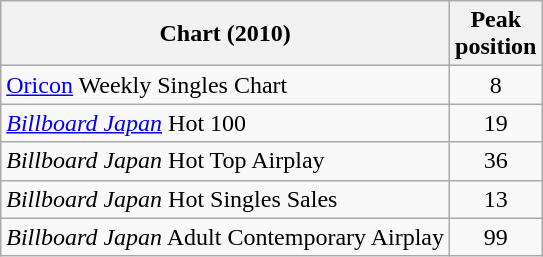<table class="wikitable sortable" border="1">
<tr>
<th>Chart (2010)</th>
<th>Peak<br>position</th>
</tr>
<tr>
<td><a href='#'>Oricon</a> Weekly Singles Chart</td>
<td style="text-align:center;">8</td>
</tr>
<tr>
<td><em><a href='#'>Billboard Japan</a></em> Hot 100</td>
<td style="text-align:center;">19</td>
</tr>
<tr>
<td><em>Billboard Japan</em> Hot Top Airplay</td>
<td style="text-align:center;">36</td>
</tr>
<tr>
<td><em>Billboard Japan</em> Hot Singles Sales</td>
<td style="text-align:center;">13</td>
</tr>
<tr>
<td><em>Billboard Japan</em> Adult Contemporary Airplay</td>
<td style="text-align:center;">99</td>
</tr>
</table>
